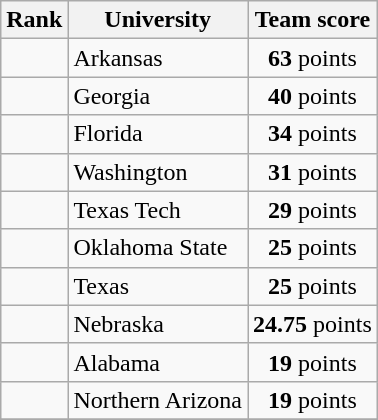<table class="wikitable sortable" style=" text-align:center">
<tr>
<th>Rank</th>
<th>University</th>
<th>Team score</th>
</tr>
<tr>
<td></td>
<td align=left>Arkansas</td>
<td><strong>63</strong> points</td>
</tr>
<tr>
<td></td>
<td align=left>Georgia</td>
<td><strong>40</strong> points</td>
</tr>
<tr>
<td></td>
<td align=left>Florida</td>
<td><strong>34</strong> points</td>
</tr>
<tr>
<td></td>
<td align=left>Washington</td>
<td><strong>31</strong> points</td>
</tr>
<tr>
<td></td>
<td align=left>Texas Tech</td>
<td><strong>29</strong> points</td>
</tr>
<tr>
<td></td>
<td align=left>Oklahoma State</td>
<td><strong>25</strong> points</td>
</tr>
<tr>
<td></td>
<td align="left">Texas</td>
<td><strong>25</strong> points</td>
</tr>
<tr>
<td></td>
<td align=left>Nebraska</td>
<td><strong>24.75</strong> points</td>
</tr>
<tr>
<td></td>
<td align=left>Alabama</td>
<td><strong>19</strong> points</td>
</tr>
<tr>
<td></td>
<td align="left">Northern Arizona</td>
<td><strong>19</strong> points</td>
</tr>
<tr>
</tr>
</table>
